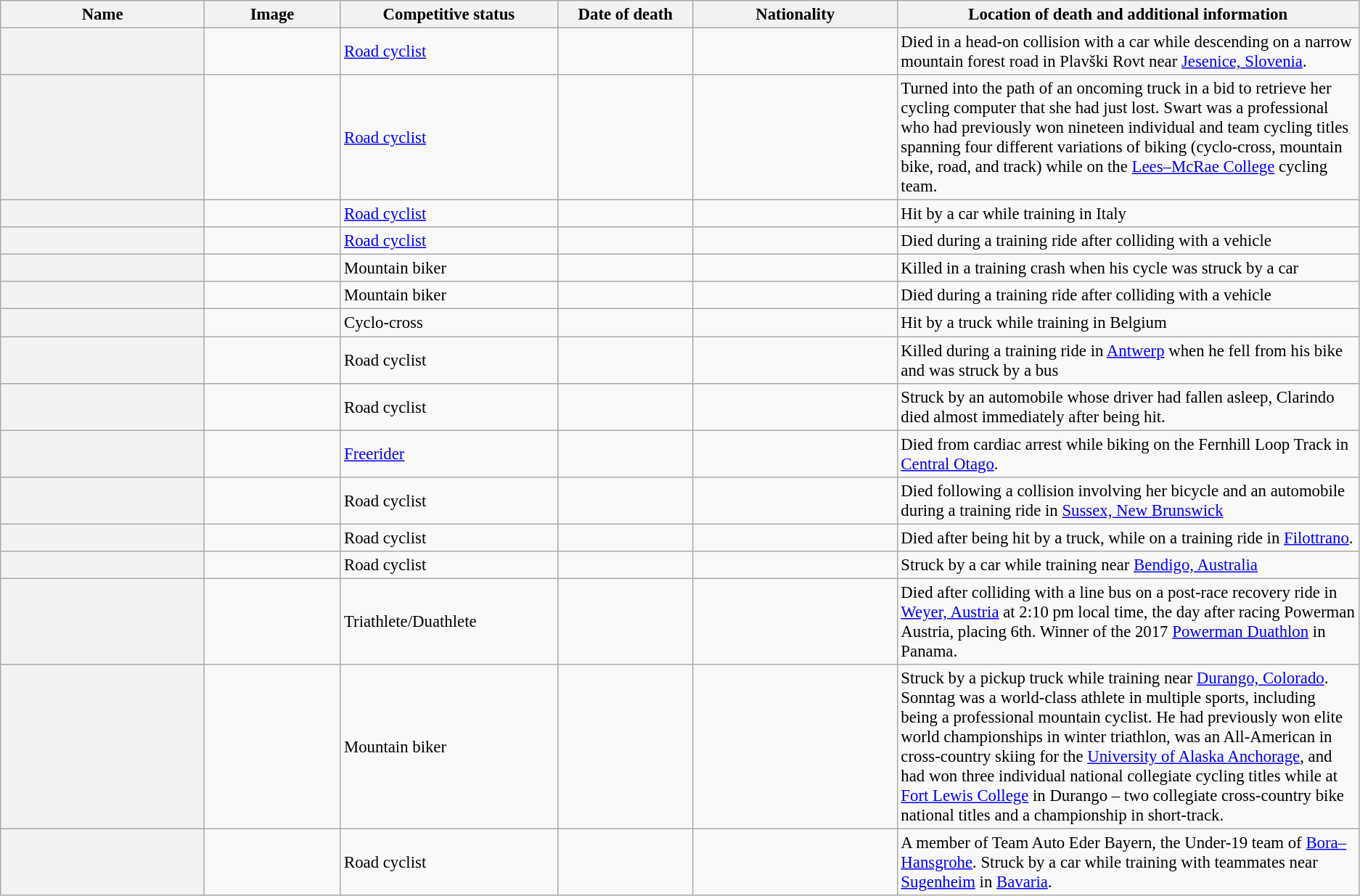<table class="wikitable plainrowheaders sortable" style="font-size:95%;">
<tr>
<th scope="col" class="unsortable" style="width:15%;">Name</th>
<th scope="col" style="width:10%;">Image</th>
<th scope="col" style="width:16%;">Competitive status</th>
<th scope="col" style="width:10%;">Date of death</th>
<th scope="col" style="width:15%;">Nationality</th>
<th scope="col" class="unsortable" style="width:34%;">Location of death and additional information</th>
</tr>
<tr>
<th scope="row" style="text-align:center;"></th>
<td></td>
<td><a href='#'>Road cyclist</a></td>
<td></td>
<td align=left></td>
<td>Died in a head-on collision with a car while descending on a narrow mountain forest road in Plavški Rovt near <a href='#'>Jesenice, Slovenia</a>.</td>
</tr>
<tr>
<th scope="row" style="text-align:center;"></th>
<td></td>
<td><a href='#'>Road cyclist</a></td>
<td></td>
<td align=left></td>
<td>Turned into the path of an oncoming truck in a bid to retrieve her cycling computer that she had just lost. Swart was a professional who had previously won nineteen individual and team cycling titles spanning four different variations of biking (cyclo-cross, mountain bike, road, and track) while on the <a href='#'>Lees–McRae College</a> cycling team.</td>
</tr>
<tr>
<th scope="row" style="text-align:center;"></th>
<td></td>
<td><a href='#'>Road cyclist</a></td>
<td></td>
<td align=left></td>
<td>Hit by a car while training in Italy</td>
</tr>
<tr>
<th scope="row" style="text-align:center;"></th>
<td></td>
<td><a href='#'>Road cyclist</a></td>
<td></td>
<td align=left></td>
<td>Died during a training ride after colliding with a vehicle</td>
</tr>
<tr>
<th scope="row" style="text-align:center;"></th>
<td></td>
<td>Mountain biker</td>
<td></td>
<td align=left></td>
<td>Killed in a training crash when his cycle was struck by a car</td>
</tr>
<tr>
<th scope="row" style="text-align:center;"></th>
<td></td>
<td>Mountain biker</td>
<td></td>
<td align=left></td>
<td>Died during a training ride after colliding with a vehicle</td>
</tr>
<tr>
<th scope="row" style="text-align:center;"></th>
<td></td>
<td>Cyclo-cross</td>
<td></td>
<td align=left></td>
<td>Hit by a truck while training in Belgium</td>
</tr>
<tr>
<th scope="row" style="text-align:center;"></th>
<td></td>
<td>Road cyclist</td>
<td></td>
<td align=left></td>
<td>Killed during a training ride in <a href='#'>Antwerp</a> when he fell from his bike and was struck by a bus</td>
</tr>
<tr>
<th scope="row" style="text-align:center;"></th>
<td></td>
<td>Road cyclist</td>
<td></td>
<td align=left></td>
<td>Struck by an automobile whose driver had fallen asleep, Clarindo died almost immediately after being hit.</td>
</tr>
<tr>
<th scope="row" style="text-align:center;"></th>
<td></td>
<td><a href='#'>Freerider</a></td>
<td></td>
<td align=left></td>
<td>Died from cardiac arrest while biking on the Fernhill Loop Track in <a href='#'>Central Otago</a>.</td>
</tr>
<tr>
<th scope="row" style="text-align:center;"></th>
<td></td>
<td>Road cyclist</td>
<td></td>
<td align=left></td>
<td>Died following a collision involving her bicycle and an automobile during a training ride in <a href='#'>Sussex, New Brunswick</a></td>
</tr>
<tr>
<th scope="row" style="text-align:center;"></th>
<td></td>
<td>Road cyclist</td>
<td></td>
<td align=left></td>
<td>Died after being hit by a truck, while on a training ride in <a href='#'>Filottrano</a>.</td>
</tr>
<tr>
<th scope="row" style="text-align:center;"></th>
<td></td>
<td>Road cyclist</td>
<td></td>
<td align=left></td>
<td>Struck by a car while training near <a href='#'>Bendigo, Australia</a></td>
</tr>
<tr>
<th scope="row" style="text-align:center;"></th>
<td></td>
<td>Triathlete/Duathlete</td>
<td></td>
<td align=left></td>
<td>Died after colliding with a line bus on a post-race recovery ride in <a href='#'>Weyer, Austria</a> at 2:10 pm local time, the day after racing Powerman Austria, placing 6th. Winner of the 2017 <a href='#'>Powerman Duathlon</a> in Panama.</td>
</tr>
<tr>
<th scope="row" style="text-align:center;"></th>
<td></td>
<td>Mountain biker</td>
<td></td>
<td align=left></td>
<td>Struck by a pickup truck while training near <a href='#'>Durango, Colorado</a>. Sonntag was a world-class athlete in multiple sports, including being a professional mountain cyclist. He had previously won elite world championships in winter triathlon, was an All-American in cross-country skiing for the <a href='#'>University of Alaska Anchorage</a>, and had won three individual national collegiate cycling titles while at <a href='#'>Fort Lewis College</a> in Durango – two collegiate cross-country bike national titles and a championship in short-track.</td>
</tr>
<tr id="Jan Riedmann">
<th scope="row" style="text-align:center;"></th>
<td></td>
<td>Road cyclist</td>
<td></td>
<td align=left></td>
<td>A member of Team Auto Eder Bayern, the Under-19 team of <a href='#'>Bora–Hansgrohe</a>. Struck by a car while training with teammates near <a href='#'>Sugenheim</a> in <a href='#'>Bavaria</a>.</td>
</tr>
</table>
